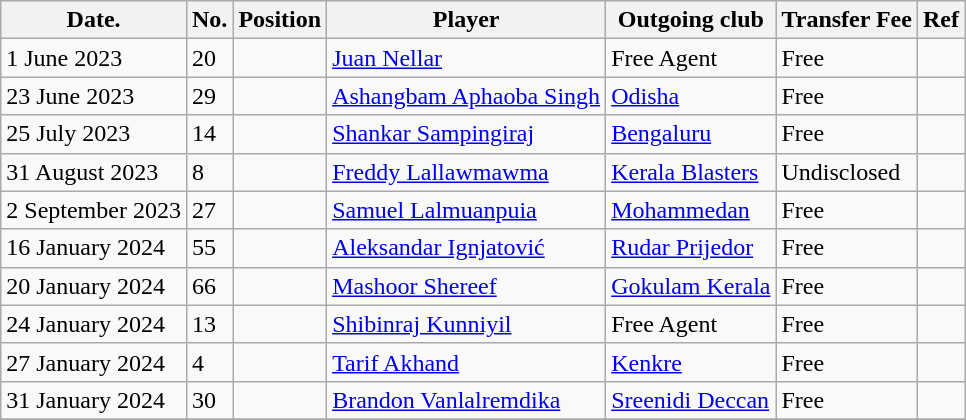<table class="wikitable plainrowheaders" style="text-align:center; text-align:left">
<tr>
<th>Date.</th>
<th>No.</th>
<th scope="col">Position</th>
<th scope="col">Player</th>
<th scope="col">Outgoing club</th>
<th scope="col">Transfer Fee</th>
<th scope="col">Ref</th>
</tr>
<tr>
<td>1 June 2023</td>
<td>20</td>
<td></td>
<td> <a href='#'>Juan Nellar</a></td>
<td>Free Agent</td>
<td>Free</td>
<td></td>
</tr>
<tr>
<td>23 June 2023</td>
<td>29</td>
<td></td>
<td> <a href='#'>Ashangbam Aphaoba Singh</a></td>
<td> <a href='#'>Odisha</a></td>
<td>Free</td>
<td></td>
</tr>
<tr>
<td>25 July 2023</td>
<td>14</td>
<td></td>
<td> <a href='#'>Shankar Sampingiraj</a></td>
<td> <a href='#'>Bengaluru</a></td>
<td>Free</td>
<td></td>
</tr>
<tr>
<td>31 August 2023</td>
<td>8</td>
<td></td>
<td> <a href='#'>Freddy Lallawmawma</a></td>
<td> <a href='#'>Kerala Blasters</a></td>
<td>Undisclosed</td>
<td></td>
</tr>
<tr>
<td>2 September 2023</td>
<td>27</td>
<td></td>
<td> <a href='#'>Samuel Lalmuanpuia</a></td>
<td> <a href='#'>Mohammedan</a></td>
<td>Free</td>
<td></td>
</tr>
<tr>
<td>16 January 2024</td>
<td>55</td>
<td></td>
<td> <a href='#'>Aleksandar Ignjatović</a></td>
<td> <a href='#'>Rudar Prijedor</a></td>
<td>Free</td>
<td></td>
</tr>
<tr>
<td>20 January 2024</td>
<td>66</td>
<td></td>
<td> <a href='#'>Mashoor Shereef</a></td>
<td> <a href='#'>Gokulam Kerala</a></td>
<td>Free</td>
<td></td>
</tr>
<tr>
<td>24 January 2024</td>
<td>13</td>
<td></td>
<td> <a href='#'>Shibinraj Kunniyil</a></td>
<td>Free Agent</td>
<td>Free</td>
<td></td>
</tr>
<tr>
<td>27 January 2024</td>
<td>4</td>
<td></td>
<td> <a href='#'>Tarif Akhand</a></td>
<td> <a href='#'>Kenkre</a></td>
<td>Free</td>
<td></td>
</tr>
<tr>
<td>31 January 2024</td>
<td>30</td>
<td></td>
<td> <a href='#'>Brandon Vanlalremdika</a></td>
<td> <a href='#'>Sreenidi Deccan</a></td>
<td>Free</td>
<td></td>
</tr>
<tr>
</tr>
</table>
